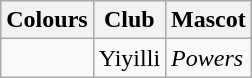<table class="wikitable">
<tr>
<th>Colours</th>
<th>Club</th>
<th>Mascot</th>
</tr>
<tr>
<td></td>
<td>Yiyilli</td>
<td><em>Powers</em></td>
</tr>
</table>
